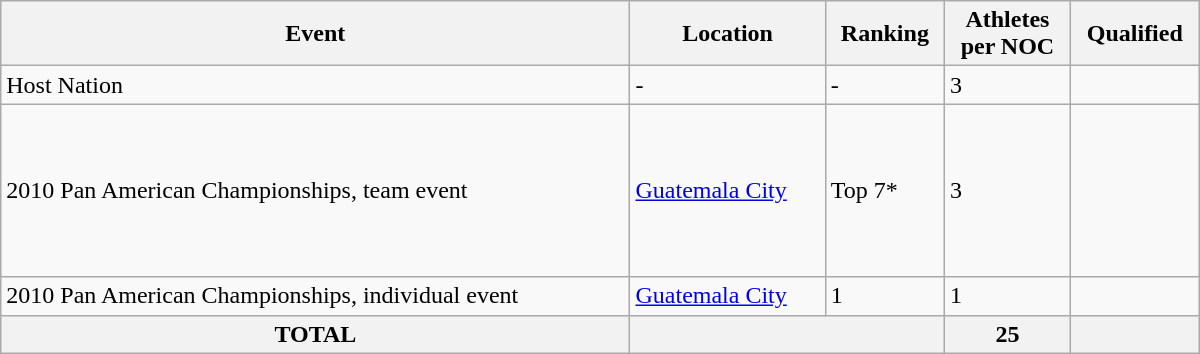<table class="wikitable" style="width:800px;">
<tr>
<th>Event</th>
<th>Location</th>
<th>Ranking</th>
<th>Athletes<br> per NOC</th>
<th>Qualified</th>
</tr>
<tr>
<td>Host Nation</td>
<td>-</td>
<td>-</td>
<td>3</td>
<td></td>
</tr>
<tr>
<td>2010 Pan American Championships, team event </td>
<td> <a href='#'>Guatemala City</a></td>
<td>Top 7*</td>
<td>3</td>
<td><br><br><br><br><br><br> </td>
</tr>
<tr>
<td>2010 Pan American Championships, individual event</td>
<td> <a href='#'>Guatemala City</a></td>
<td>1</td>
<td>1</td>
<td></td>
</tr>
<tr>
<th>TOTAL</th>
<th colspan="2"></th>
<th>25</th>
<th></th>
</tr>
</table>
